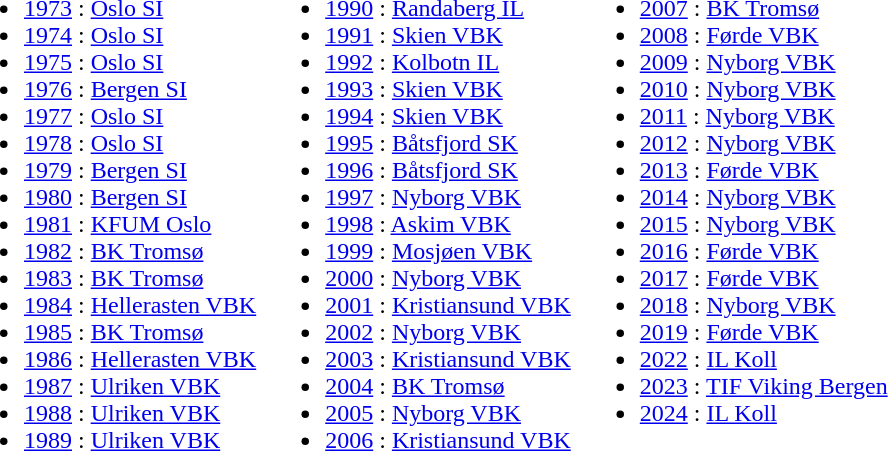<table border="0" cellpadding="2">
<tr valign="top">
<td><br><ul><li><a href='#'>1973</a>  : <a href='#'>Oslo SI</a></li><li><a href='#'>1974</a>  : <a href='#'>Oslo SI</a></li><li><a href='#'>1975</a>  : <a href='#'>Oslo SI</a></li><li><a href='#'>1976</a>  : <a href='#'>Bergen SI</a></li><li><a href='#'>1977</a>  : <a href='#'>Oslo SI</a></li><li><a href='#'>1978</a>  : <a href='#'>Oslo SI</a></li><li><a href='#'>1979</a>  : <a href='#'>Bergen SI</a></li><li><a href='#'>1980</a>  : <a href='#'>Bergen SI</a></li><li><a href='#'>1981</a>  : <a href='#'>KFUM Oslo</a></li><li><a href='#'>1982</a>  : <a href='#'>BK Tromsø</a></li><li><a href='#'>1983</a>  : <a href='#'>BK Tromsø</a></li><li><a href='#'>1984</a>  : <a href='#'>Hellerasten VBK</a></li><li><a href='#'>1985</a>  : <a href='#'>BK Tromsø</a></li><li><a href='#'>1986</a>  : <a href='#'>Hellerasten VBK</a></li><li><a href='#'>1987</a>  : <a href='#'>Ulriken VBK</a></li><li><a href='#'>1988</a>  : <a href='#'>Ulriken VBK</a></li><li><a href='#'>1989</a>  : <a href='#'>Ulriken VBK</a></li></ul></td>
<td><br><ul><li><a href='#'>1990</a>  : <a href='#'>Randaberg IL</a></li><li><a href='#'>1991</a>  : <a href='#'>Skien VBK</a></li><li><a href='#'>1992</a>  : <a href='#'>Kolbotn IL</a></li><li><a href='#'>1993</a>  : <a href='#'>Skien VBK</a></li><li><a href='#'>1994</a>  : <a href='#'>Skien VBK</a></li><li><a href='#'>1995</a>  : <a href='#'>Båtsfjord SK</a></li><li><a href='#'>1996</a>  : <a href='#'>Båtsfjord SK</a></li><li><a href='#'>1997</a>  : <a href='#'>Nyborg VBK</a></li><li><a href='#'>1998</a>  : <a href='#'>Askim VBK</a></li><li><a href='#'>1999</a>  : <a href='#'>Mosjøen VBK</a></li><li><a href='#'>2000</a>  : <a href='#'>Nyborg VBK</a></li><li><a href='#'>2001</a>  : <a href='#'>Kristiansund VBK</a></li><li><a href='#'>2002</a>  : <a href='#'>Nyborg VBK</a></li><li><a href='#'>2003</a>  : <a href='#'>Kristiansund VBK</a></li><li><a href='#'>2004</a>  : <a href='#'>BK Tromsø</a></li><li><a href='#'>2005</a>  : <a href='#'>Nyborg VBK</a></li><li><a href='#'>2006</a>  : <a href='#'>Kristiansund VBK</a></li></ul></td>
<td><br><ul><li><a href='#'>2007</a>  : <a href='#'>BK Tromsø</a></li><li><a href='#'>2008</a>  : <a href='#'>Førde VBK</a></li><li><a href='#'>2009</a>  : <a href='#'>Nyborg VBK</a></li><li><a href='#'>2010</a>  : <a href='#'>Nyborg VBK</a></li><li><a href='#'>2011</a>  : <a href='#'>Nyborg VBK</a></li><li><a href='#'>2012</a>  : <a href='#'>Nyborg VBK</a></li><li><a href='#'>2013</a>  : <a href='#'>Førde VBK</a></li><li><a href='#'>2014</a>  : <a href='#'>Nyborg VBK</a></li><li><a href='#'>2015</a>  : <a href='#'>Nyborg VBK</a></li><li><a href='#'>2016</a>  : <a href='#'>Førde VBK</a></li><li><a href='#'>2017</a>  : <a href='#'>Førde VBK</a></li><li><a href='#'>2018</a>  : <a href='#'>Nyborg VBK</a></li><li><a href='#'>2019</a>  : <a href='#'>Førde VBK</a></li><li><a href='#'>2022</a>  : <a href='#'>IL Koll</a></li><li><a href='#'>2023</a>  : <a href='#'>TIF Viking Bergen</a></li><li><a href='#'>2024</a>  : <a href='#'>IL Koll</a></li></ul></td>
</tr>
</table>
